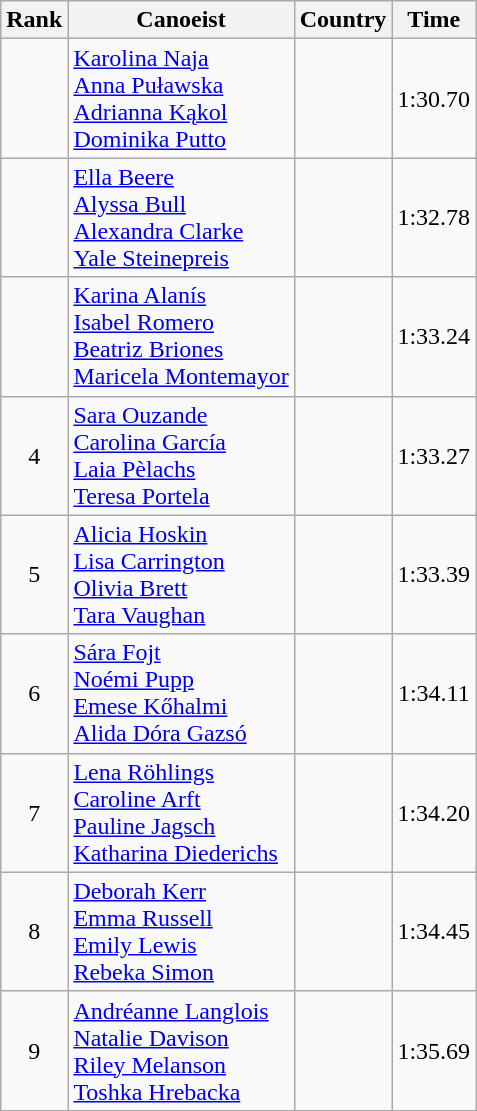<table class="wikitable" style="text-align:center">
<tr>
<th>Rank</th>
<th>Canoeist</th>
<th>Country</th>
<th>Time</th>
</tr>
<tr>
<td></td>
<td align="left"><a href='#'>Karolina Naja</a><br><a href='#'>Anna Puławska</a><br><a href='#'>Adrianna Kąkol</a><br><a href='#'>Dominika Putto</a></td>
<td align="left"></td>
<td>1:30.70</td>
</tr>
<tr>
<td></td>
<td align="left"><a href='#'>Ella Beere</a><br><a href='#'>Alyssa Bull</a><br><a href='#'>Alexandra Clarke</a><br><a href='#'>Yale Steinepreis</a></td>
<td align="left"></td>
<td>1:32.78</td>
</tr>
<tr>
<td></td>
<td align="left"><a href='#'>Karina Alanís</a><br><a href='#'>Isabel Romero</a><br><a href='#'>Beatriz Briones</a><br><a href='#'>Maricela Montemayor</a></td>
<td align="left"></td>
<td>1:33.24</td>
</tr>
<tr>
<td>4</td>
<td align="left"><a href='#'>Sara Ouzande</a><br><a href='#'>Carolina García</a><br><a href='#'>Laia Pèlachs</a><br><a href='#'>Teresa Portela</a></td>
<td align="left"></td>
<td>1:33.27</td>
</tr>
<tr>
<td>5</td>
<td align="left"><a href='#'>Alicia Hoskin</a><br><a href='#'>Lisa Carrington</a><br><a href='#'>Olivia Brett</a><br><a href='#'>Tara Vaughan</a></td>
<td align="left"></td>
<td>1:33.39</td>
</tr>
<tr>
<td>6</td>
<td align="left"><a href='#'>Sára Fojt</a><br><a href='#'>Noémi Pupp</a><br><a href='#'>Emese Kőhalmi</a><br><a href='#'>Alida Dóra Gazsó</a></td>
<td align="left"></td>
<td>1:34.11</td>
</tr>
<tr>
<td>7</td>
<td align="left"><a href='#'>Lena Röhlings</a><br><a href='#'>Caroline Arft</a><br><a href='#'>Pauline Jagsch</a><br><a href='#'>Katharina Diederichs</a></td>
<td align="left"></td>
<td>1:34.20</td>
</tr>
<tr>
<td>8</td>
<td align="left"><a href='#'>Deborah Kerr</a><br><a href='#'>Emma Russell</a><br><a href='#'>Emily Lewis</a><br><a href='#'>Rebeka Simon</a></td>
<td align="left"></td>
<td>1:34.45</td>
</tr>
<tr>
<td>9</td>
<td align="left"><a href='#'>Andréanne Langlois</a><br><a href='#'>Natalie Davison</a><br><a href='#'>Riley Melanson</a><br><a href='#'>Toshka Hrebacka</a></td>
<td align="left"></td>
<td>1:35.69</td>
</tr>
</table>
